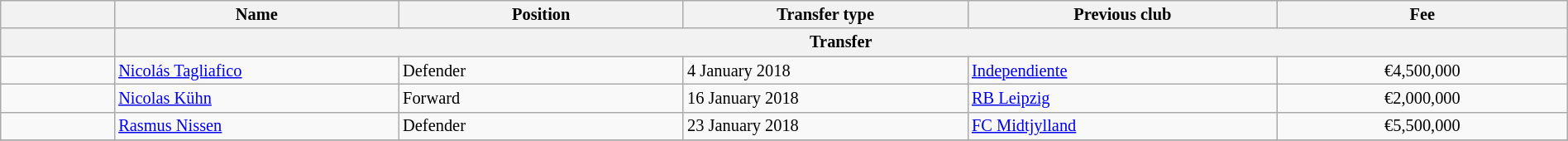<table class="wikitable" style="width:100%; font-size:85%;">
<tr>
<th width="2%"></th>
<th width="5%">Name</th>
<th width="5%">Position</th>
<th width="5%">Transfer type</th>
<th width="5%">Previous club</th>
<th width="5%">Fee</th>
</tr>
<tr>
<th></th>
<th colspan="5" align="center">Transfer</th>
</tr>
<tr>
<td align=center></td>
<td align=left> <a href='#'>Nicolás Tagliafico</a></td>
<td align=left>Defender</td>
<td align=left>4 January 2018</td>
<td align=left> <a href='#'>Independiente</a></td>
<td align=center>€4,500,000</td>
</tr>
<tr>
<td align=center></td>
<td align=left> <a href='#'>Nicolas Kühn</a></td>
<td align=left>Forward</td>
<td align=left>16 January 2018</td>
<td align=left> <a href='#'>RB Leipzig</a></td>
<td align=center>€2,000,000</td>
</tr>
<tr>
<td align=center></td>
<td align=left> <a href='#'>Rasmus Nissen</a></td>
<td align=left>Defender</td>
<td align=left>23 January 2018</td>
<td align=left> <a href='#'>FC Midtjylland</a></td>
<td align=center>€5,500,000</td>
</tr>
<tr>
</tr>
</table>
